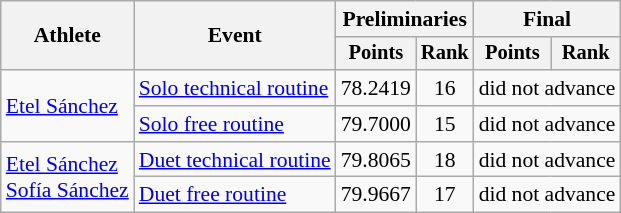<table class=wikitable style=font-size:90%>
<tr>
<th rowspan=2>Athlete</th>
<th rowspan=2>Event</th>
<th colspan=2>Preliminaries</th>
<th colspan=2>Final</th>
</tr>
<tr style=font-size:95%>
<th>Points</th>
<th>Rank</th>
<th>Points</th>
<th>Rank</th>
</tr>
<tr align=center>
<td align=left rowspan=2><a href='#'>Etel Sánchez</a></td>
<td align=left><a href='#'>Solo technical routine</a></td>
<td>78.2419</td>
<td>16</td>
<td colspan=2>did not advance</td>
</tr>
<tr align=center>
<td align=left><a href='#'>Solo free routine</a></td>
<td>79.7000</td>
<td>15</td>
<td colspan=2>did not advance</td>
</tr>
<tr align=center>
<td align=left rowspan=2><a href='#'>Etel Sánchez</a><br><a href='#'>Sofía Sánchez</a></td>
<td align=left><a href='#'>Duet technical routine</a></td>
<td>79.8065</td>
<td>18</td>
<td colspan=2>did not advance</td>
</tr>
<tr align=center>
<td align=left><a href='#'>Duet free routine</a></td>
<td>79.9667</td>
<td>17</td>
<td colspan=2>did not advance</td>
</tr>
</table>
